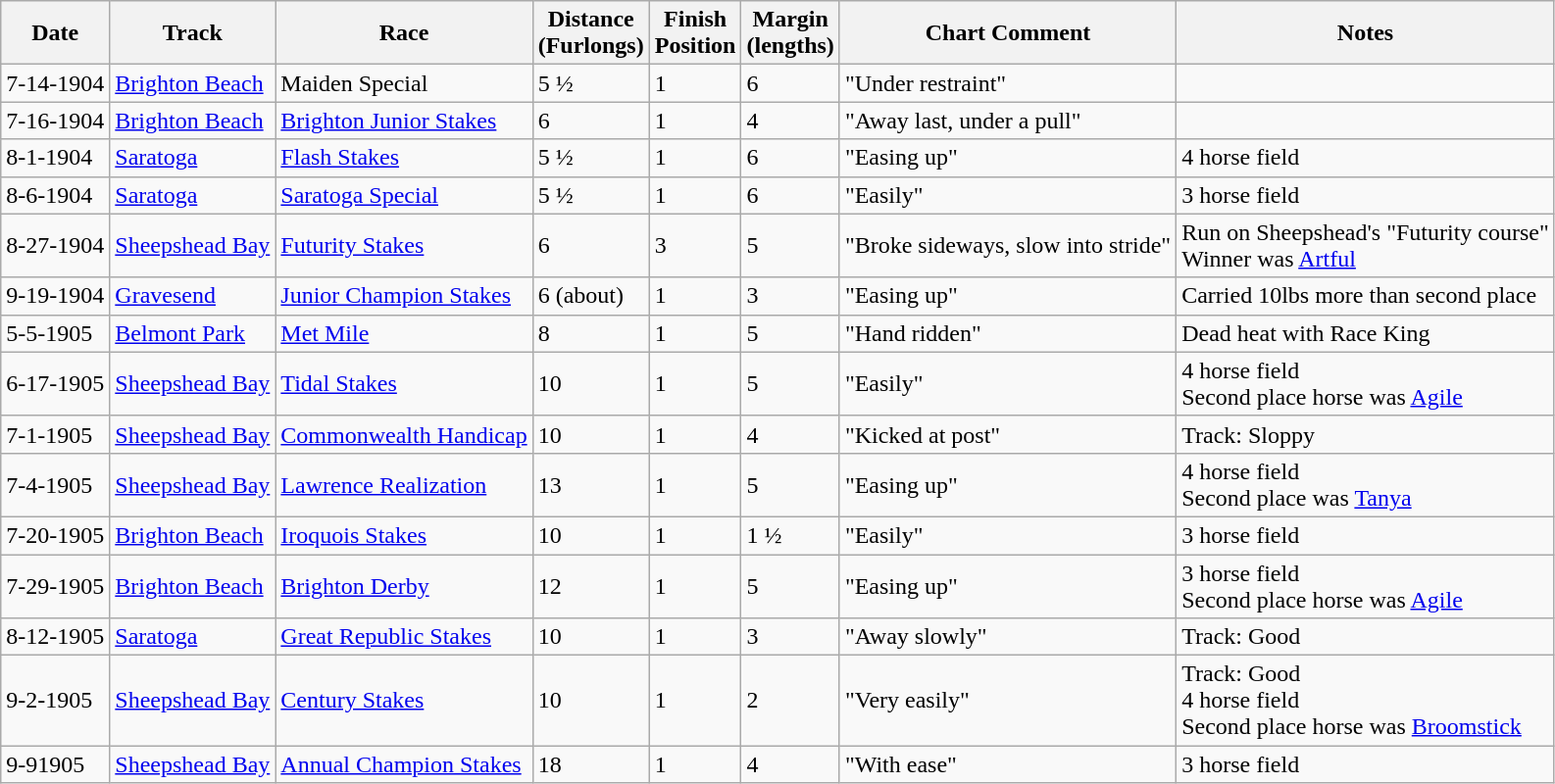<table class="wikitable sortable mw-collapsible">
<tr>
<th>Date</th>
<th>Track</th>
<th>Race</th>
<th>Distance<br><span>(Furlongs)</span></th>
<th>Finish<br><span>Position</span></th>
<th>Margin<br><span>(lengths)</span></th>
<th>Chart Comment</th>
<th>Notes</th>
</tr>
<tr>
<td>7-14-1904</td>
<td><a href='#'>Brighton Beach</a></td>
<td>Maiden Special</td>
<td>5 ½</td>
<td>1</td>
<td>6</td>
<td>"Under restraint"</td>
<td></td>
</tr>
<tr>
<td>7-16-1904</td>
<td><a href='#'>Brighton Beach</a></td>
<td><a href='#'>Brighton Junior Stakes</a></td>
<td>6</td>
<td>1</td>
<td>4</td>
<td>"Away last, under a pull"</td>
<td></td>
</tr>
<tr>
<td>8-1-1904</td>
<td><a href='#'>Saratoga</a></td>
<td><a href='#'>Flash Stakes</a></td>
<td>5 ½</td>
<td>1</td>
<td>6</td>
<td>"Easing up"</td>
<td>4 horse field</td>
</tr>
<tr>
<td>8-6-1904</td>
<td><a href='#'>Saratoga</a></td>
<td><a href='#'>Saratoga Special</a></td>
<td>5 ½</td>
<td>1</td>
<td>6</td>
<td>"Easily"</td>
<td>3 horse field</td>
</tr>
<tr>
<td>8-27-1904</td>
<td><a href='#'>Sheepshead Bay</a></td>
<td><a href='#'>Futurity Stakes</a></td>
<td>6</td>
<td>3</td>
<td>5</td>
<td>"Broke sideways, slow into stride"</td>
<td>Run on Sheepshead's "Futurity course"<br>Winner was <a href='#'>Artful</a></td>
</tr>
<tr>
<td>9-19-1904</td>
<td><a href='#'>Gravesend</a></td>
<td><a href='#'>Junior Champion Stakes</a></td>
<td>6 (about)</td>
<td>1</td>
<td>3</td>
<td>"Easing up"</td>
<td>Carried 10lbs more than second place</td>
</tr>
<tr>
<td>5-5-1905</td>
<td><a href='#'>Belmont Park</a></td>
<td><a href='#'>Met Mile</a></td>
<td>8</td>
<td>1</td>
<td>5</td>
<td>"Hand ridden"</td>
<td>Dead heat with Race King</td>
</tr>
<tr>
<td>6-17-1905</td>
<td><a href='#'>Sheepshead Bay</a></td>
<td><a href='#'>Tidal Stakes</a></td>
<td>10</td>
<td>1</td>
<td>5</td>
<td>"Easily"</td>
<td>4 horse field<br>Second place horse was <a href='#'>Agile</a></td>
</tr>
<tr>
<td>7-1-1905</td>
<td><a href='#'>Sheepshead Bay</a></td>
<td><a href='#'>Commonwealth Handicap</a></td>
<td>10</td>
<td>1</td>
<td>4</td>
<td>"Kicked at post"</td>
<td>Track: Sloppy</td>
</tr>
<tr>
<td>7-4-1905</td>
<td><a href='#'>Sheepshead Bay</a></td>
<td><a href='#'>Lawrence Realization</a></td>
<td>13</td>
<td>1</td>
<td>5</td>
<td>"Easing up"</td>
<td>4 horse field<br>Second place was <a href='#'>Tanya</a></td>
</tr>
<tr>
<td>7-20-1905</td>
<td><a href='#'>Brighton Beach</a></td>
<td><a href='#'>Iroquois Stakes</a></td>
<td>10</td>
<td>1</td>
<td>1 ½</td>
<td>"Easily"</td>
<td>3 horse field</td>
</tr>
<tr>
<td>7-29-1905</td>
<td><a href='#'>Brighton Beach</a></td>
<td><a href='#'>Brighton Derby</a></td>
<td>12</td>
<td>1</td>
<td>5</td>
<td>"Easing up"</td>
<td>3 horse field<br>Second place horse was <a href='#'>Agile</a></td>
</tr>
<tr>
<td>8-12-1905</td>
<td><a href='#'>Saratoga</a></td>
<td><a href='#'>Great Republic Stakes</a></td>
<td>10</td>
<td>1</td>
<td>3</td>
<td>"Away slowly"</td>
<td>Track: Good</td>
</tr>
<tr>
<td>9-2-1905</td>
<td><a href='#'>Sheepshead Bay</a></td>
<td><a href='#'>Century Stakes</a></td>
<td>10</td>
<td>1</td>
<td>2</td>
<td>"Very easily"</td>
<td>Track: Good<br>4 horse field<br>Second place horse was <a href='#'>Broomstick</a></td>
</tr>
<tr>
<td>9-91905</td>
<td><a href='#'>Sheepshead Bay</a></td>
<td><a href='#'>Annual Champion Stakes</a></td>
<td>18</td>
<td>1</td>
<td>4</td>
<td>"With ease"</td>
<td>3 horse field</td>
</tr>
</table>
